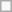<table class="wikitable" style="margin: 1em 0em;">
<tr>
<td></td>
</tr>
</table>
